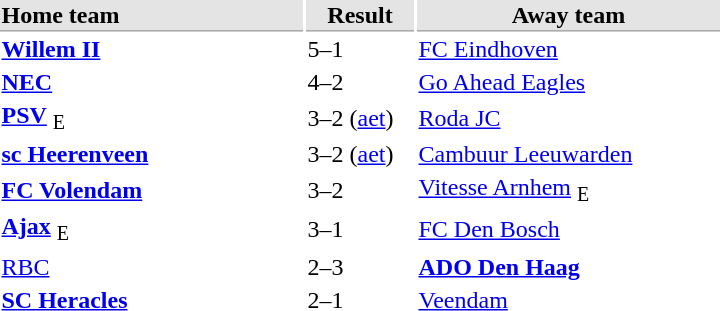<table>
<tr bgcolor="#E4E4E4">
<th style="border-bottom:1px solid #AAAAAA" width="200" align="left">Home team</th>
<th style="border-bottom:1px solid #AAAAAA" width="70" align="center">Result</th>
<th style="border-bottom:1px solid #AAAAAA" width="200">Away team</th>
</tr>
<tr>
<td><strong><a href='#'>Willem II</a></strong></td>
<td>5–1</td>
<td><a href='#'>FC Eindhoven</a></td>
</tr>
<tr>
<td><strong><a href='#'>NEC</a></strong></td>
<td>4–2</td>
<td><a href='#'>Go Ahead Eagles</a></td>
</tr>
<tr>
<td><strong><a href='#'>PSV</a></strong> <sub>E</sub></td>
<td>3–2 (<a href='#'>aet</a>)</td>
<td><a href='#'>Roda JC</a></td>
</tr>
<tr>
<td><strong><a href='#'>sc Heerenveen</a></strong></td>
<td>3–2 (<a href='#'>aet</a>)</td>
<td><a href='#'>Cambuur Leeuwarden</a></td>
</tr>
<tr>
<td><strong><a href='#'>FC Volendam</a></strong></td>
<td>3–2</td>
<td><a href='#'>Vitesse Arnhem</a> <sub>E</sub></td>
</tr>
<tr>
<td><strong><a href='#'>Ajax</a></strong> <sub>E</sub></td>
<td>3–1</td>
<td><a href='#'>FC Den Bosch</a></td>
</tr>
<tr>
<td><a href='#'>RBC</a></td>
<td>2–3</td>
<td><strong><a href='#'>ADO Den Haag</a></strong></td>
</tr>
<tr>
<td><strong><a href='#'>SC Heracles</a></strong></td>
<td>2–1</td>
<td><a href='#'>Veendam</a></td>
</tr>
</table>
